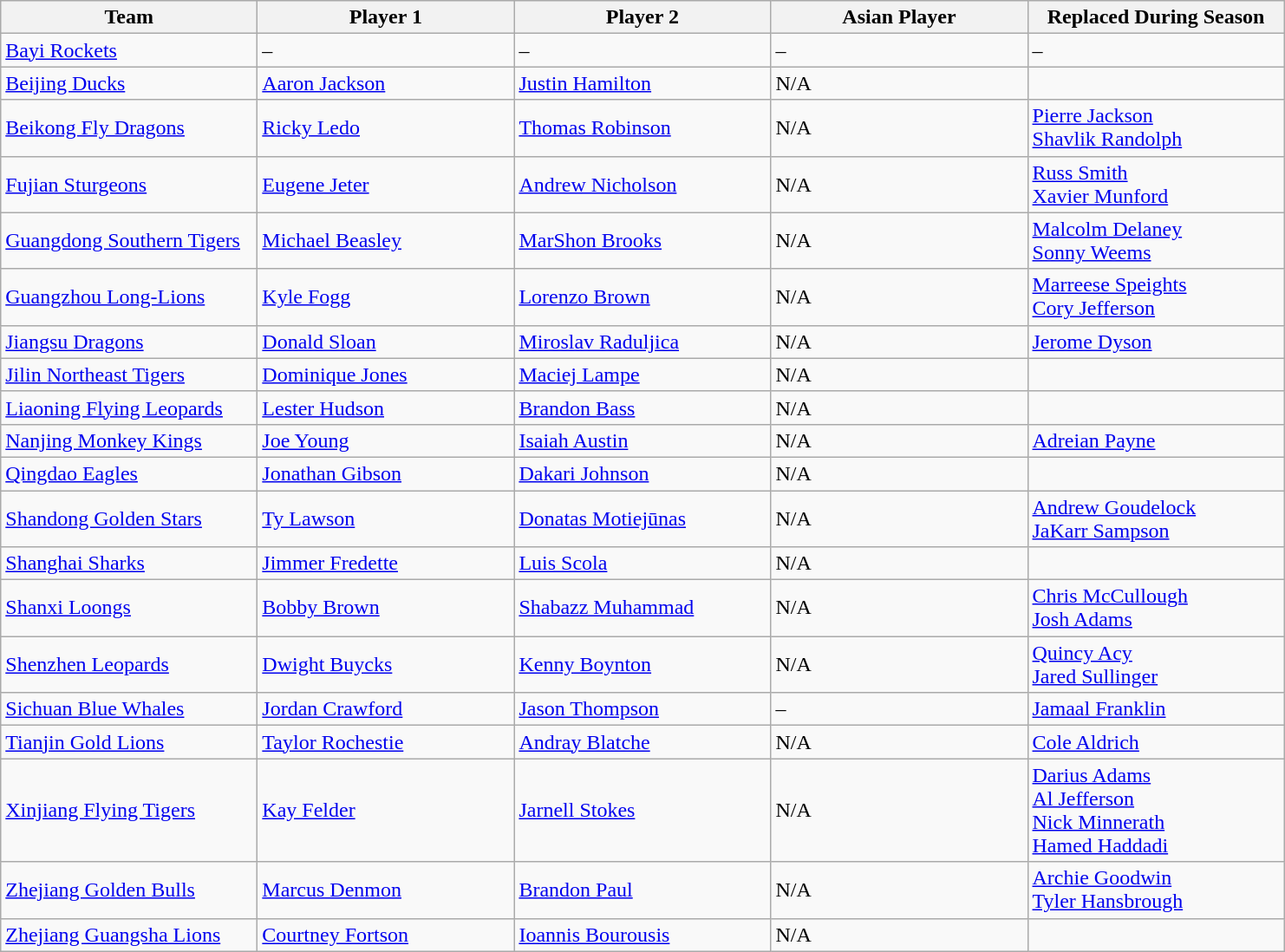<table class="wikitable">
<tr>
<th style="width:190px;"><strong>Team</strong></th>
<th style="width:190px;"><strong>Player 1</strong></th>
<th style="width:190px;"><strong>Player 2</strong></th>
<th style="width:190px;"><strong>Asian Player</strong></th>
<th style="width:190px;"><strong>Replaced During Season</strong></th>
</tr>
<tr>
<td><a href='#'>Bayi Rockets</a></td>
<td>–</td>
<td>–</td>
<td>–</td>
<td>–</td>
</tr>
<tr>
<td><a href='#'>Beijing Ducks</a></td>
<td> <a href='#'>Aaron Jackson</a></td>
<td><a href='#'>Justin Hamilton</a></td>
<td>N/A</td>
<td></td>
</tr>
<tr>
<td><a href='#'>Beikong Fly Dragons</a></td>
<td> <a href='#'>Ricky Ledo</a></td>
<td> <a href='#'>Thomas Robinson</a></td>
<td>N/A</td>
<td> <a href='#'>Pierre Jackson</a><br> <a href='#'>Shavlik Randolph</a></td>
</tr>
<tr>
<td><a href='#'>Fujian Sturgeons</a></td>
<td> <a href='#'>Eugene Jeter</a></td>
<td> <a href='#'>Andrew Nicholson</a></td>
<td>N/A</td>
<td> <a href='#'>Russ Smith</a><br> <a href='#'>Xavier Munford</a></td>
</tr>
<tr>
<td><a href='#'>Guangdong Southern Tigers</a></td>
<td> <a href='#'>Michael Beasley</a></td>
<td> <a href='#'>MarShon Brooks</a></td>
<td>N/A</td>
<td> <a href='#'>Malcolm Delaney</a><br> <a href='#'>Sonny Weems</a></td>
</tr>
<tr>
<td><a href='#'>Guangzhou Long-Lions</a></td>
<td> <a href='#'>Kyle Fogg</a></td>
<td> <a href='#'>Lorenzo Brown</a></td>
<td>N/A</td>
<td> <a href='#'>Marreese Speights</a><br> <a href='#'>Cory Jefferson</a></td>
</tr>
<tr>
<td><a href='#'>Jiangsu Dragons</a></td>
<td> <a href='#'>Donald Sloan</a></td>
<td> <a href='#'>Miroslav Raduljica</a></td>
<td>N/A</td>
<td> <a href='#'>Jerome Dyson</a></td>
</tr>
<tr>
<td><a href='#'>Jilin Northeast Tigers</a></td>
<td> <a href='#'>Dominique Jones</a></td>
<td> <a href='#'>Maciej Lampe</a></td>
<td>N/A</td>
<td></td>
</tr>
<tr>
<td><a href='#'>Liaoning Flying Leopards</a></td>
<td> <a href='#'>Lester Hudson</a></td>
<td> <a href='#'>Brandon Bass</a></td>
<td>N/A</td>
<td></td>
</tr>
<tr>
<td><a href='#'>Nanjing Monkey Kings</a></td>
<td> <a href='#'>Joe Young</a></td>
<td> <a href='#'>Isaiah Austin</a></td>
<td>N/A</td>
<td> <a href='#'>Adreian Payne</a></td>
</tr>
<tr>
<td><a href='#'>Qingdao Eagles</a></td>
<td> <a href='#'>Jonathan Gibson</a></td>
<td> <a href='#'>Dakari Johnson</a></td>
<td>N/A</td>
<td></td>
</tr>
<tr>
<td><a href='#'>Shandong Golden Stars</a></td>
<td> <a href='#'>Ty Lawson</a></td>
<td> <a href='#'>Donatas Motiejūnas</a></td>
<td>N/A</td>
<td> <a href='#'>Andrew Goudelock</a><br>  <a href='#'>JaKarr Sampson</a></td>
</tr>
<tr>
<td><a href='#'>Shanghai Sharks</a></td>
<td> <a href='#'>Jimmer Fredette</a></td>
<td> <a href='#'>Luis Scola</a></td>
<td>N/A</td>
<td></td>
</tr>
<tr>
<td><a href='#'>Shanxi Loongs</a></td>
<td> <a href='#'>Bobby Brown</a></td>
<td> <a href='#'>Shabazz Muhammad</a></td>
<td>N/A</td>
<td> <a href='#'>Chris McCullough</a><br> <a href='#'>Josh Adams</a></td>
</tr>
<tr>
<td><a href='#'>Shenzhen Leopards</a></td>
<td> <a href='#'>Dwight Buycks</a></td>
<td> <a href='#'>Kenny Boynton</a></td>
<td>N/A</td>
<td> <a href='#'>Quincy Acy</a><br> <a href='#'>Jared Sullinger</a></td>
</tr>
<tr>
<td><a href='#'>Sichuan Blue Whales</a></td>
<td> <a href='#'>Jordan Crawford</a></td>
<td> <a href='#'>Jason Thompson</a></td>
<td>–</td>
<td> <a href='#'>Jamaal Franklin</a></td>
</tr>
<tr>
<td><a href='#'>Tianjin Gold Lions</a></td>
<td> <a href='#'>Taylor Rochestie</a></td>
<td> <a href='#'>Andray Blatche</a></td>
<td>N/A</td>
<td> <a href='#'>Cole Aldrich</a></td>
</tr>
<tr>
<td><a href='#'>Xinjiang Flying Tigers</a></td>
<td> <a href='#'>Kay Felder</a></td>
<td> <a href='#'>Jarnell Stokes</a></td>
<td>N/A</td>
<td> <a href='#'>Darius Adams</a><br> <a href='#'>Al Jefferson</a><br> <a href='#'>Nick Minnerath</a><br> <a href='#'>Hamed Haddadi</a></td>
</tr>
<tr>
<td><a href='#'>Zhejiang Golden Bulls</a></td>
<td> <a href='#'>Marcus Denmon</a></td>
<td> <a href='#'>Brandon Paul</a></td>
<td>N/A</td>
<td> <a href='#'>Archie Goodwin</a><br> <a href='#'>Tyler Hansbrough</a></td>
</tr>
<tr>
<td><a href='#'>Zhejiang Guangsha Lions</a></td>
<td> <a href='#'>Courtney Fortson</a></td>
<td> <a href='#'>Ioannis Bourousis</a></td>
<td>N/A</td>
<td></td>
</tr>
</table>
